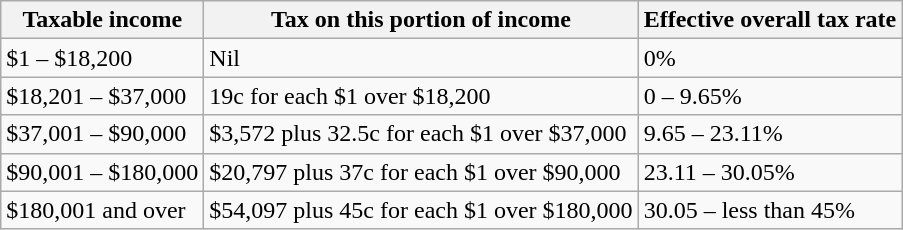<table class="wikitable">
<tr>
<th>Taxable income</th>
<th>Tax on this portion of income</th>
<th>Effective overall tax rate</th>
</tr>
<tr>
<td>$1 – $18,200</td>
<td>Nil</td>
<td>0%</td>
</tr>
<tr>
<td>$18,201 – $37,000</td>
<td>19c for each $1 over $18,200</td>
<td>0 – 9.65%</td>
</tr>
<tr>
<td>$37,001 – $90,000</td>
<td>$3,572 plus 32.5c for each $1 over $37,000</td>
<td>9.65 – 23.11%</td>
</tr>
<tr>
<td>$90,001 – $180,000</td>
<td>$20,797 plus 37c for each $1 over $90,000</td>
<td>23.11 – 30.05%</td>
</tr>
<tr>
<td>$180,001 and over</td>
<td>$54,097 plus 45c for each $1 over $180,000</td>
<td>30.05 – less than 45%</td>
</tr>
</table>
